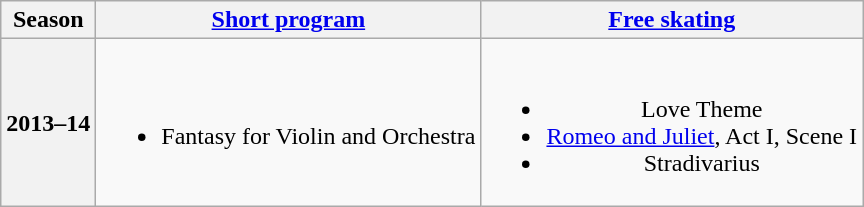<table class="wikitable" style="text-align:center">
<tr>
<th>Season</th>
<th><a href='#'>Short program</a></th>
<th><a href='#'>Free skating</a></th>
</tr>
<tr>
<th>2013–14 <br> </th>
<td><br><ul><li>Fantasy for Violin and Orchestra <br></li></ul></td>
<td><br><ul><li>Love Theme <br></li><li><a href='#'>Romeo and Juliet</a>, Act I, Scene I <br></li><li>Stradivarius <br></li></ul></td>
</tr>
</table>
